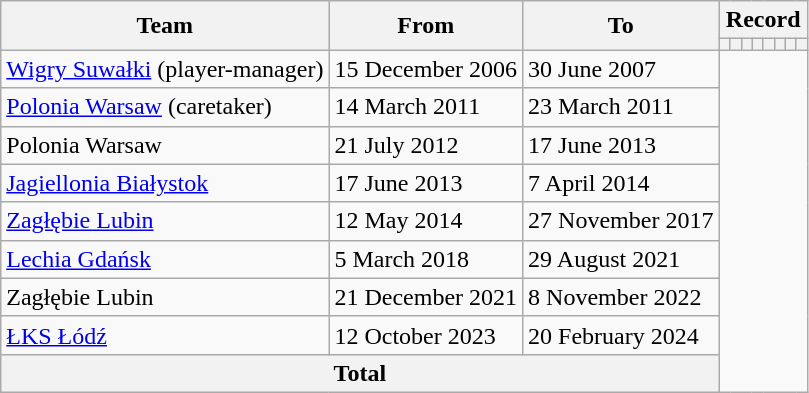<table class="wikitable" style="text-align: center;">
<tr>
<th rowspan="2">Team</th>
<th rowspan="2">From</th>
<th rowspan="2">To</th>
<th colspan="8">Record</th>
</tr>
<tr>
<th></th>
<th></th>
<th></th>
<th></th>
<th></th>
<th></th>
<th></th>
<th></th>
</tr>
<tr>
<td align=left><a href='#'>Wigry Suwałki</a> (player-manager)</td>
<td align=left>15 December 2006</td>
<td align=left>30 June 2007<br></td>
</tr>
<tr>
<td align=left><a href='#'>Polonia Warsaw</a> (caretaker)</td>
<td align=left>14 March 2011</td>
<td align=left>23 March 2011<br></td>
</tr>
<tr>
<td align=left>Polonia Warsaw</td>
<td align=left>21 July 2012</td>
<td align=left>17 June 2013<br></td>
</tr>
<tr>
<td align=left><a href='#'>Jagiellonia Białystok</a></td>
<td align=left>17 June 2013</td>
<td align=left>7 April 2014<br></td>
</tr>
<tr>
<td align=left><a href='#'>Zagłębie Lubin</a></td>
<td align=left>12 May 2014</td>
<td align=left>27 November 2017<br></td>
</tr>
<tr>
<td align=left><a href='#'>Lechia Gdańsk</a></td>
<td align=left>5 March 2018</td>
<td align=left>29 August 2021<br></td>
</tr>
<tr>
<td align=left>Zagłębie Lubin</td>
<td align=left>21 December 2021</td>
<td align=left>8 November 2022<br></td>
</tr>
<tr>
<td align=left><a href='#'>ŁKS Łódź</a></td>
<td align=left>12 October 2023</td>
<td align=left>20 February 2024<br></td>
</tr>
<tr>
<th colspan="3">Total<br></th>
</tr>
</table>
